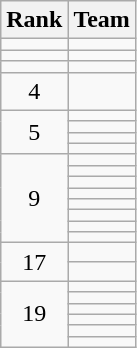<table class="wikitable">
<tr>
<th>Rank</th>
<th>Team</th>
</tr>
<tr>
<td style="text-align: center;"></td>
<td></td>
</tr>
<tr>
<td style="text-align: center;"></td>
<td></td>
</tr>
<tr>
<td style="text-align: center;"></td>
<td></td>
</tr>
<tr>
<td style="text-align: center;">4</td>
<td></td>
</tr>
<tr>
<td style="text-align: center;" rowspan=4>5</td>
<td></td>
</tr>
<tr>
<td></td>
</tr>
<tr>
<td></td>
</tr>
<tr>
<td></td>
</tr>
<tr>
<td style="text-align: center;" rowspan=8>9</td>
<td></td>
</tr>
<tr>
<td></td>
</tr>
<tr>
<td></td>
</tr>
<tr>
<td></td>
</tr>
<tr>
<td></td>
</tr>
<tr>
<td></td>
</tr>
<tr>
<td></td>
</tr>
<tr>
<td></td>
</tr>
<tr>
<td style="text-align: center;" rowspan=2>17</td>
<td></td>
</tr>
<tr>
<td></td>
</tr>
<tr>
<td style="text-align: center;" rowspan=6>19</td>
<td></td>
</tr>
<tr>
<td></td>
</tr>
<tr>
<td></td>
</tr>
<tr>
<td></td>
</tr>
<tr>
<td></td>
</tr>
<tr>
<td></td>
</tr>
</table>
